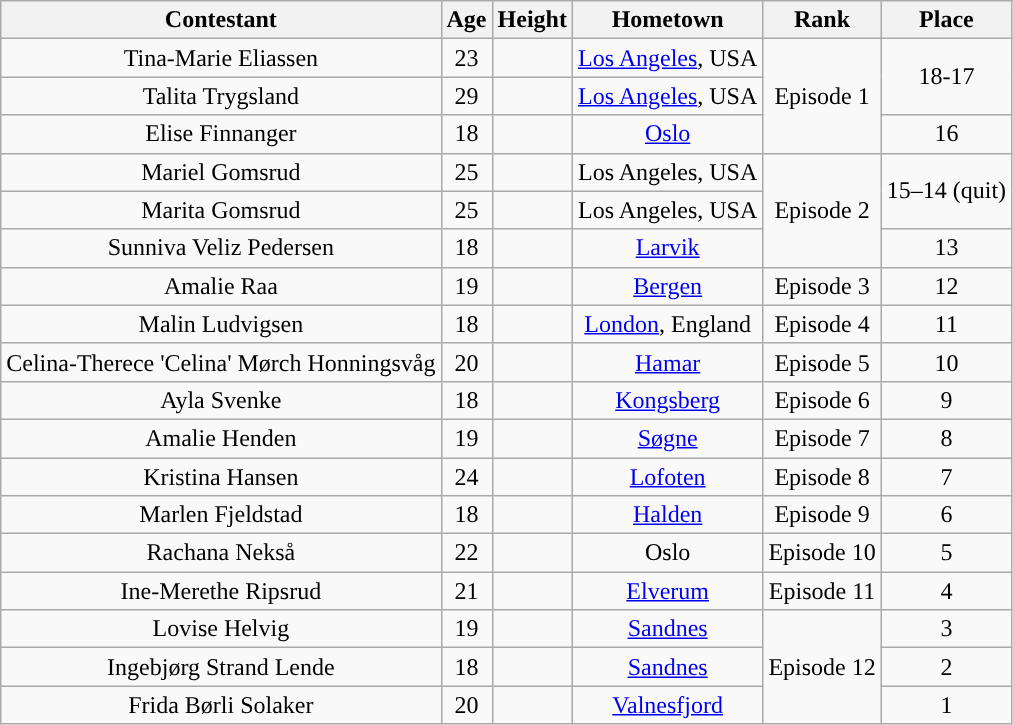<table class="wikitable sortable" style="text-align:center;">
<tr>
<th>Contestant</th>
<th>Age</th>
<th>Height</th>
<th>Hometown</th>
<th>Rank</th>
<th>Place</th>
</tr>
<tr>
<td>Tina-Marie Eliassen</td>
<td>23</td>
<td></td>
<td><a href='#'>Los Angeles</a>, USA</td>
<td rowspan="3">Episode 1</td>
<td rowspan="2">18-17</td>
</tr>
<tr>
<td>Talita Trygsland</td>
<td>29</td>
<td></td>
<td><a href='#'>Los Angeles</a>, USA</td>
</tr>
<tr>
<td>Elise Finnanger</td>
<td>18</td>
<td></td>
<td><a href='#'>Oslo</a></td>
<td>16</td>
</tr>
<tr>
<td>Mariel Gomsrud</td>
<td>25</td>
<td></td>
<td>Los Angeles, USA</td>
<td rowspan="3">Episode 2</td>
<td rowspan="2">15–14 (quit)</td>
</tr>
<tr>
<td>Marita Gomsrud</td>
<td>25</td>
<td></td>
<td>Los Angeles, USA</td>
</tr>
<tr>
<td>Sunniva Veliz Pedersen</td>
<td>18</td>
<td></td>
<td><a href='#'>Larvik</a></td>
<td>13</td>
</tr>
<tr>
<td>Amalie Raa</td>
<td>19</td>
<td></td>
<td><a href='#'>Bergen</a></td>
<td>Episode 3</td>
<td>12</td>
</tr>
<tr>
<td>Malin Ludvigsen</td>
<td>18</td>
<td></td>
<td><a href='#'>London</a>, England</td>
<td>Episode 4</td>
<td>11</td>
</tr>
<tr>
<td>Celina-Therece 'Celina' Mørch Honningsvåg</td>
<td>20</td>
<td></td>
<td><a href='#'>Hamar</a></td>
<td>Episode 5</td>
<td>10</td>
</tr>
<tr>
<td>Ayla Svenke</td>
<td>18</td>
<td></td>
<td><a href='#'>Kongsberg</a></td>
<td>Episode 6</td>
<td>9</td>
</tr>
<tr>
<td>Amalie Henden</td>
<td>19</td>
<td></td>
<td><a href='#'>Søgne</a></td>
<td>Episode 7</td>
<td>8</td>
</tr>
<tr>
<td>Kristina Hansen</td>
<td>24</td>
<td></td>
<td><a href='#'>Lofoten</a></td>
<td>Episode 8</td>
<td>7</td>
</tr>
<tr>
<td>Marlen Fjeldstad</td>
<td>18</td>
<td></td>
<td><a href='#'>Halden</a></td>
<td>Episode 9</td>
<td>6</td>
</tr>
<tr>
<td>Rachana Nekså</td>
<td>22</td>
<td></td>
<td>Oslo</td>
<td>Episode 10</td>
<td>5</td>
</tr>
<tr>
<td>Ine-Merethe Ripsrud</td>
<td>21</td>
<td></td>
<td><a href='#'>Elverum</a></td>
<td>Episode 11</td>
<td>4</td>
</tr>
<tr>
<td>Lovise Helvig</td>
<td>19</td>
<td></td>
<td><a href='#'>Sandnes</a></td>
<td rowspan="3">Episode 12</td>
<td>3</td>
</tr>
<tr>
<td>Ingebjørg Strand Lende</td>
<td>18</td>
<td></td>
<td><a href='#'>Sandnes</a></td>
<td>2</td>
</tr>
<tr>
<td>Frida Børli Solaker</td>
<td>20</td>
<td></td>
<td><a href='#'>Valnesfjord</a></td>
<td>1</td>
</tr>
</table>
